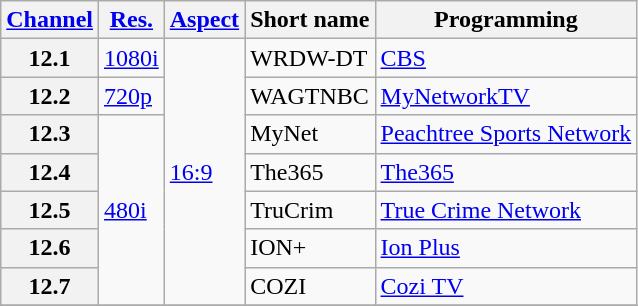<table class="wikitable">
<tr>
<th scope = "col"><a href='#'>Channel</a></th>
<th scope = "col"><a href='#'>Res.</a></th>
<th scope = "col"><a href='#'>Aspect</a></th>
<th scope = "col">Short name</th>
<th scope = "col">Programming</th>
</tr>
<tr>
<th scope = "row">12.1</th>
<td><a href='#'>1080i</a></td>
<td rowspan=7><a href='#'>16:9</a></td>
<td>WRDW-DT</td>
<td><a href='#'>CBS</a></td>
</tr>
<tr>
<th scope = "row">12.2</th>
<td><a href='#'>720p</a></td>
<td>WAGTNBC</td>
<td><a href='#'>MyNetworkTV</a></td>
</tr>
<tr>
<th scope = "row">12.3</th>
<td rowspan=5><a href='#'>480i</a></td>
<td>MyNet</td>
<td><a href='#'>Peachtree Sports Network</a></td>
</tr>
<tr>
<th scope = "row">12.4</th>
<td>The365</td>
<td><a href='#'>The365</a></td>
</tr>
<tr>
<th scope = "row">12.5</th>
<td>TruCrim</td>
<td><a href='#'>True Crime Network</a></td>
</tr>
<tr>
<th scope = "row">12.6</th>
<td>ION+</td>
<td><a href='#'>Ion Plus</a></td>
</tr>
<tr>
<th scope = "row">12.7</th>
<td>COZI</td>
<td><a href='#'>Cozi TV</a></td>
</tr>
<tr>
</tr>
</table>
